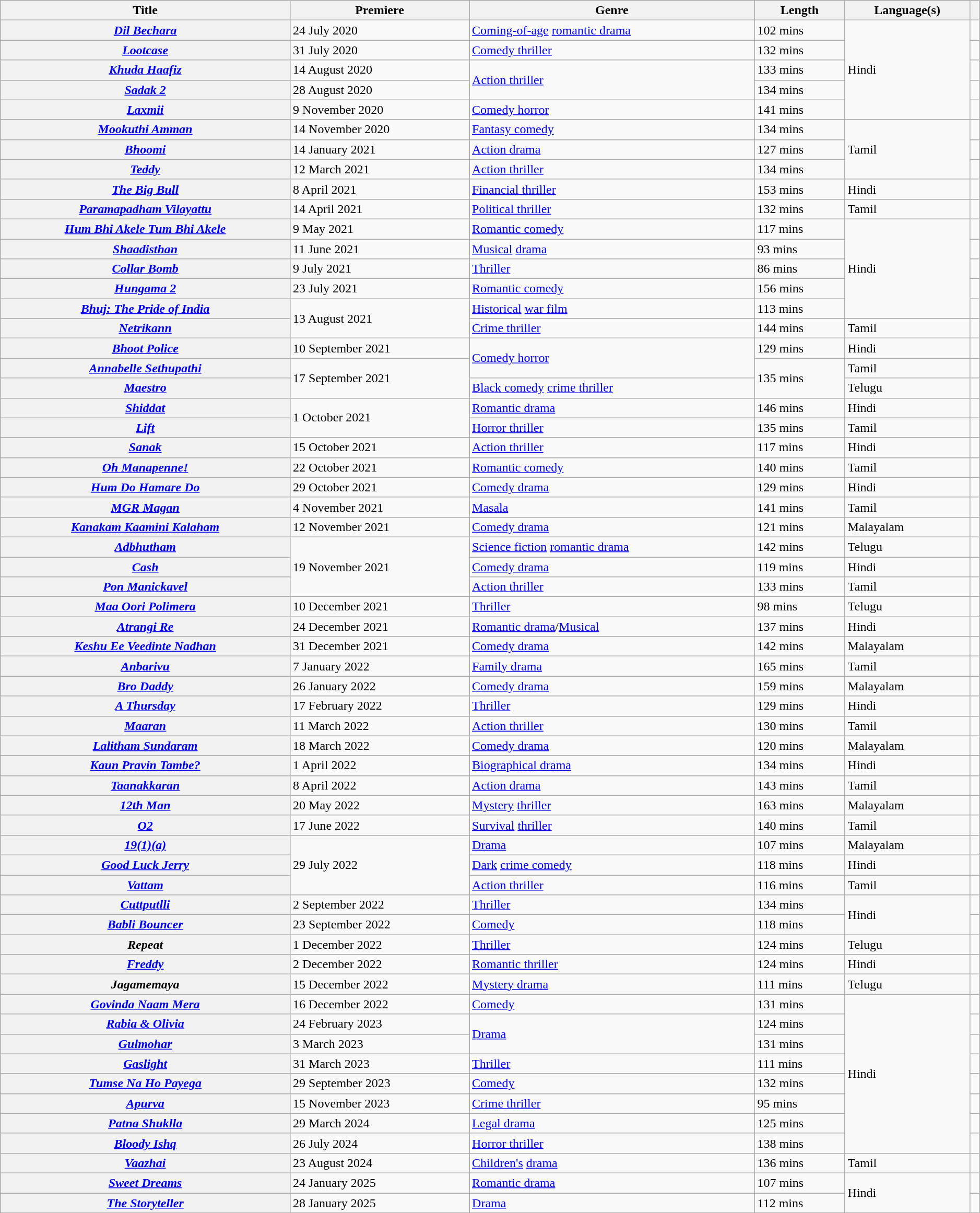<table class="wikitable plainrowheaders sortable" style="width:99%;">
<tr>
<th>Title</th>
<th>Premiere</th>
<th>Genre</th>
<th>Length</th>
<th>Language(s)</th>
<th></th>
</tr>
<tr>
<th scope="row"><em><a href='#'>Dil Bechara</a></em></th>
<td>24 July 2020</td>
<td><a href='#'>Coming-of-age</a> <a href='#'>romantic drama</a></td>
<td>102 mins</td>
<td rowspan=5>Hindi</td>
<td></td>
</tr>
<tr>
<th scope="row"><em><a href='#'>Lootcase</a></em></th>
<td>31 July 2020</td>
<td><a href='#'>Comedy thriller</a></td>
<td>132 mins</td>
<td></td>
</tr>
<tr>
<th scope="row"><em><a href='#'>Khuda Haafiz</a></em></th>
<td>14 August 2020</td>
<td rowspan=2><a href='#'>Action thriller</a></td>
<td>133 mins</td>
<td></td>
</tr>
<tr>
<th scope="row"><em><a href='#'>Sadak 2</a></em></th>
<td>28 August 2020</td>
<td>134 mins</td>
<td></td>
</tr>
<tr>
<th scope="row"><em><a href='#'>Laxmii</a></em></th>
<td>9 November 2020</td>
<td><a href='#'>Comedy horror</a></td>
<td>141 mins</td>
<td></td>
</tr>
<tr>
<th scope="row"><em><a href='#'>Mookuthi Amman</a></em></th>
<td>14 November 2020</td>
<td><a href='#'>Fantasy comedy</a></td>
<td>134 mins</td>
<td rowspan=3>Tamil</td>
<td></td>
</tr>
<tr>
<th scope="row"><em><a href='#'>Bhoomi</a> </em></th>
<td>14 January 2021</td>
<td><a href='#'>Action drama</a></td>
<td>127 mins</td>
<td></td>
</tr>
<tr>
<th scope="row"><em><a href='#'>Teddy</a> </em></th>
<td>12 March 2021</td>
<td><a href='#'>Action thriller</a></td>
<td>134 mins</td>
<td></td>
</tr>
<tr>
<th scope="row"><em><a href='#'>The Big Bull</a></em></th>
<td>8 April 2021</td>
<td><a href='#'>Financial thriller</a></td>
<td>153 mins</td>
<td>Hindi</td>
<td></td>
</tr>
<tr>
<th scope="row"><em><a href='#'>Paramapadham Vilayattu</a></em></th>
<td>14 April 2021</td>
<td><a href='#'>Political thriller</a></td>
<td>132 mins</td>
<td>Tamil</td>
<td></td>
</tr>
<tr>
<th scope="row"><em><a href='#'>Hum Bhi Akele Tum Bhi Akele</a></em></th>
<td>9 May 2021</td>
<td><a href='#'>Romantic comedy</a></td>
<td>117 mins</td>
<td rowspan=5>Hindi</td>
<td></td>
</tr>
<tr>
<th scope="row"><em><a href='#'>Shaadisthan</a></em></th>
<td>11 June 2021</td>
<td><a href='#'>Musical</a> <a href='#'>drama</a></td>
<td>93 mins</td>
<td></td>
</tr>
<tr>
<th scope="row"><em><a href='#'>Collar Bomb</a></em></th>
<td>9 July 2021</td>
<td><a href='#'>Thriller</a></td>
<td>86 mins</td>
<td></td>
</tr>
<tr>
<th scope="row"><em><a href='#'>Hungama 2</a></em></th>
<td>23 July 2021</td>
<td><a href='#'>Romantic comedy</a></td>
<td>156 mins</td>
<td></td>
</tr>
<tr>
<th scope="row"><em><a href='#'>Bhuj: The Pride of India</a></em></th>
<td rowspan=2>13 August 2021</td>
<td><a href='#'>Historical</a> <a href='#'>war film</a></td>
<td>113 mins</td>
<td></td>
</tr>
<tr>
<th scope="row"><em><a href='#'>Netrikann</a></em></th>
<td><a href='#'>Crime thriller</a></td>
<td>144 mins</td>
<td>Tamil</td>
<td></td>
</tr>
<tr>
<th scope="row"><em><a href='#'>Bhoot Police</a></em></th>
<td>10 September 2021</td>
<td rowspan=2><a href='#'>Comedy horror</a></td>
<td>129 mins</td>
<td>Hindi</td>
<td></td>
</tr>
<tr>
<th scope="row"><em><a href='#'>Annabelle Sethupathi</a></em></th>
<td rowspan=2>17 September 2021</td>
<td rowspan=2>135 mins</td>
<td>Tamil</td>
<td></td>
</tr>
<tr>
<th scope="row"><em><a href='#'>Maestro</a></em></th>
<td><a href='#'>Black comedy</a> <a href='#'>crime thriller</a></td>
<td>Telugu</td>
<td></td>
</tr>
<tr>
<th scope="row"><em><a href='#'>Shiddat</a></em></th>
<td rowspan="2">1 October 2021</td>
<td><a href='#'>Romantic drama</a></td>
<td>146 mins</td>
<td>Hindi</td>
<td></td>
</tr>
<tr>
<th scope="row"><em><a href='#'>Lift</a></em></th>
<td><a href='#'>Horror thriller</a></td>
<td>135 mins</td>
<td>Tamil</td>
<td></td>
</tr>
<tr>
<th scope="row"><em><a href='#'>Sanak</a></em></th>
<td>15 October 2021</td>
<td><a href='#'>Action thriller</a></td>
<td>117 mins</td>
<td>Hindi</td>
<td></td>
</tr>
<tr>
<th scope="row"><em><a href='#'>Oh Manapenne!</a></em></th>
<td>22 October 2021</td>
<td><a href='#'>Romantic comedy</a></td>
<td>140 mins</td>
<td>Tamil</td>
<td></td>
</tr>
<tr>
<th scope="row"><em><a href='#'>Hum Do Hamare Do</a></em></th>
<td>29 October 2021</td>
<td><a href='#'>Comedy drama</a></td>
<td>129 mins</td>
<td>Hindi</td>
<td></td>
</tr>
<tr>
<th scope="row"><em><a href='#'>MGR Magan</a></em></th>
<td>4 November 2021</td>
<td><a href='#'>Masala</a></td>
<td>141 mins</td>
<td>Tamil</td>
<td></td>
</tr>
<tr>
<th scope="row"><em><a href='#'>Kanakam Kaamini Kalaham</a></em></th>
<td>12 November 2021</td>
<td><a href='#'>Comedy drama</a></td>
<td>121 mins</td>
<td>Malayalam</td>
<td></td>
</tr>
<tr>
<th scope="row"><em><a href='#'>Adbhutham</a></em></th>
<td rowspan=3>19 November 2021</td>
<td><a href='#'>Science fiction</a> <a href='#'>romantic drama</a></td>
<td>142 mins</td>
<td>Telugu</td>
<td></td>
</tr>
<tr>
<th scope="row"><em><a href='#'>Cash</a></em></th>
<td><a href='#'>Comedy drama</a></td>
<td>119 mins</td>
<td>Hindi</td>
<td></td>
</tr>
<tr>
<th scope="row"><em><a href='#'>Pon Manickavel</a></em></th>
<td><a href='#'>Action thriller</a></td>
<td>133 mins</td>
<td>Tamil</td>
<td></td>
</tr>
<tr>
<th scope="row"><em><a href='#'>Maa Oori Polimera</a></em></th>
<td>10 December 2021</td>
<td><a href='#'>Thriller</a></td>
<td>98 mins</td>
<td>Telugu</td>
<td></td>
</tr>
<tr>
<th scope="row"><em><a href='#'>Atrangi Re</a></em></th>
<td>24 December 2021</td>
<td><a href='#'>Romantic drama</a>/<a href='#'>Musical</a></td>
<td>137 mins</td>
<td>Hindi</td>
<td></td>
</tr>
<tr>
<th scope="row"><em><a href='#'>Keshu Ee Veedinte Nadhan</a></em></th>
<td>31 December 2021</td>
<td><a href='#'>Comedy drama</a></td>
<td>142 mins</td>
<td>Malayalam</td>
<td></td>
</tr>
<tr>
<th scope="row"><em><a href='#'>Anbarivu</a></em></th>
<td>7 January 2022</td>
<td><a href='#'>Family drama</a></td>
<td>165 mins</td>
<td>Tamil</td>
<td></td>
</tr>
<tr>
<th scope="row"><em><a href='#'>Bro Daddy</a></em></th>
<td>26 January 2022</td>
<td><a href='#'>Comedy drama</a></td>
<td>159 mins</td>
<td>Malayalam</td>
<td></td>
</tr>
<tr>
<th scope="row"><em><a href='#'>A Thursday</a></em></th>
<td>17 February 2022</td>
<td><a href='#'>Thriller</a></td>
<td>129 mins</td>
<td>Hindi</td>
<td></td>
</tr>
<tr>
<th scope="row"><em><a href='#'>Maaran</a></em></th>
<td>11 March 2022</td>
<td><a href='#'>Action thriller</a></td>
<td>130 mins</td>
<td>Tamil</td>
<td></td>
</tr>
<tr>
<th scope="row"><em><a href='#'>Lalitham Sundaram</a></em></th>
<td>18 March 2022</td>
<td><a href='#'>Comedy drama</a></td>
<td>120 mins</td>
<td>Malayalam</td>
<td></td>
</tr>
<tr>
<th scope="row"><em><a href='#'>Kaun Pravin Tambe?</a></em></th>
<td>1 April 2022</td>
<td><a href='#'>Biographical drama</a></td>
<td>134 mins</td>
<td>Hindi</td>
<td></td>
</tr>
<tr>
<th scope="row"><em><a href='#'>Taanakkaran</a></em></th>
<td>8 April 2022</td>
<td><a href='#'>Action drama</a></td>
<td>143 mins</td>
<td>Tamil</td>
<td></td>
</tr>
<tr>
<th scope="row"><em><a href='#'>12th Man</a></em></th>
<td>20 May 2022</td>
<td><a href='#'>Mystery</a> <a href='#'>thriller</a></td>
<td>163 mins</td>
<td>Malayalam</td>
<td></td>
</tr>
<tr>
<th scope="row"><em><a href='#'>O2</a></em></th>
<td>17 June 2022</td>
<td><a href='#'>Survival</a> <a href='#'>thriller</a></td>
<td>140 mins</td>
<td>Tamil</td>
<td></td>
</tr>
<tr>
<th scope="row"><em><a href='#'>19(1)(a)</a></em></th>
<td rowspan=3>29 July 2022</td>
<td><a href='#'>Drama</a></td>
<td>107 mins</td>
<td>Malayalam</td>
<td></td>
</tr>
<tr>
<th scope="row"><em><a href='#'>Good Luck Jerry</a></em></th>
<td><a href='#'>Dark</a> <a href='#'>crime comedy</a></td>
<td>118 mins</td>
<td>Hindi</td>
<td></td>
</tr>
<tr>
<th scope="row"><em><a href='#'>Vattam</a></em></th>
<td><a href='#'>Action thriller</a></td>
<td>116 mins</td>
<td>Tamil</td>
<td></td>
</tr>
<tr>
<th scope="row"><em><a href='#'>Cuttputlli</a></em></th>
<td>2 September 2022</td>
<td><a href='#'>Thriller</a></td>
<td>134 mins</td>
<td rowspan="2">Hindi</td>
<td></td>
</tr>
<tr>
<th scope="row"><em><a href='#'>Babli Bouncer</a></em></th>
<td>23 September 2022</td>
<td><a href='#'>Comedy</a></td>
<td>118 mins</td>
<td></td>
</tr>
<tr>
<th scope="row"><em>Repeat</em></th>
<td>1 December 2022</td>
<td><a href='#'>Thriller</a></td>
<td>124 mins</td>
<td>Telugu</td>
<td></td>
</tr>
<tr>
<th scope="row"><em><a href='#'>Freddy</a></em></th>
<td>2 December 2022</td>
<td><a href='#'>Romantic thriller</a></td>
<td>124 mins</td>
<td>Hindi</td>
<td></td>
</tr>
<tr>
<th scope="row"><em>Jagamemaya</em></th>
<td>15 December 2022</td>
<td><a href='#'>Mystery drama</a></td>
<td>111 mins</td>
<td>Telugu</td>
<td></td>
</tr>
<tr>
<th scope="row"><em><a href='#'>Govinda Naam Mera</a></em></th>
<td>16 December 2022</td>
<td><a href='#'>Comedy</a></td>
<td>131 mins</td>
<td rowspan="8">Hindi</td>
<td></td>
</tr>
<tr>
<th scope="row"><em><a href='#'>Rabia & Olivia</a></em></th>
<td>24 February 2023</td>
<td rowspan="2"><a href='#'>Drama</a></td>
<td>124 mins</td>
<td></td>
</tr>
<tr>
<th scope="row"><em><a href='#'>Gulmohar</a></em></th>
<td>3 March 2023</td>
<td>131 mins</td>
<td></td>
</tr>
<tr>
<th scope="row"><em><a href='#'>Gaslight</a></em></th>
<td>31 March 2023</td>
<td><a href='#'>Thriller</a></td>
<td>111 mins</td>
<td></td>
</tr>
<tr>
<th scope="row"><em><a href='#'>Tumse Na Ho Payega</a></em></th>
<td>29 September 2023</td>
<td><a href='#'>Comedy</a></td>
<td>132 mins</td>
</tr>
<tr>
<th scope="row"><em><a href='#'>Apurva</a></em></th>
<td>15 November 2023</td>
<td><a href='#'>Crime thriller</a></td>
<td>95 mins</td>
<td></td>
</tr>
<tr>
<th scope="row"><em><a href='#'>Patna Shuklla</a></em></th>
<td>29 March 2024</td>
<td><a href='#'>Legal drama</a></td>
<td>125 mins</td>
<td></td>
</tr>
<tr>
<th scope="row"><em><a href='#'>Bloody Ishq</a></em></th>
<td>26 July 2024</td>
<td><a href='#'>Horror thriller</a></td>
<td>138 mins</td>
<td></td>
</tr>
<tr>
<th scope="row"><em><a href='#'>Vaazhai</a></em></th>
<td>23 August 2024</td>
<td><a href='#'>Children's</a> <a href='#'>drama</a></td>
<td>136 mins</td>
<td>Tamil</td>
<td></td>
</tr>
<tr>
<th scope="row"><em><a href='#'>Sweet Dreams</a></em></th>
<td>24 January 2025</td>
<td><a href='#'>Romantic drama</a></td>
<td>107 mins</td>
<td rowspan="2">Hindi</td>
<td></td>
</tr>
<tr>
<th scope="row"><em><a href='#'>The Storyteller</a></em></th>
<td>28 January 2025</td>
<td><a href='#'>Drama</a></td>
<td>112 mins</td>
<td></td>
</tr>
</table>
